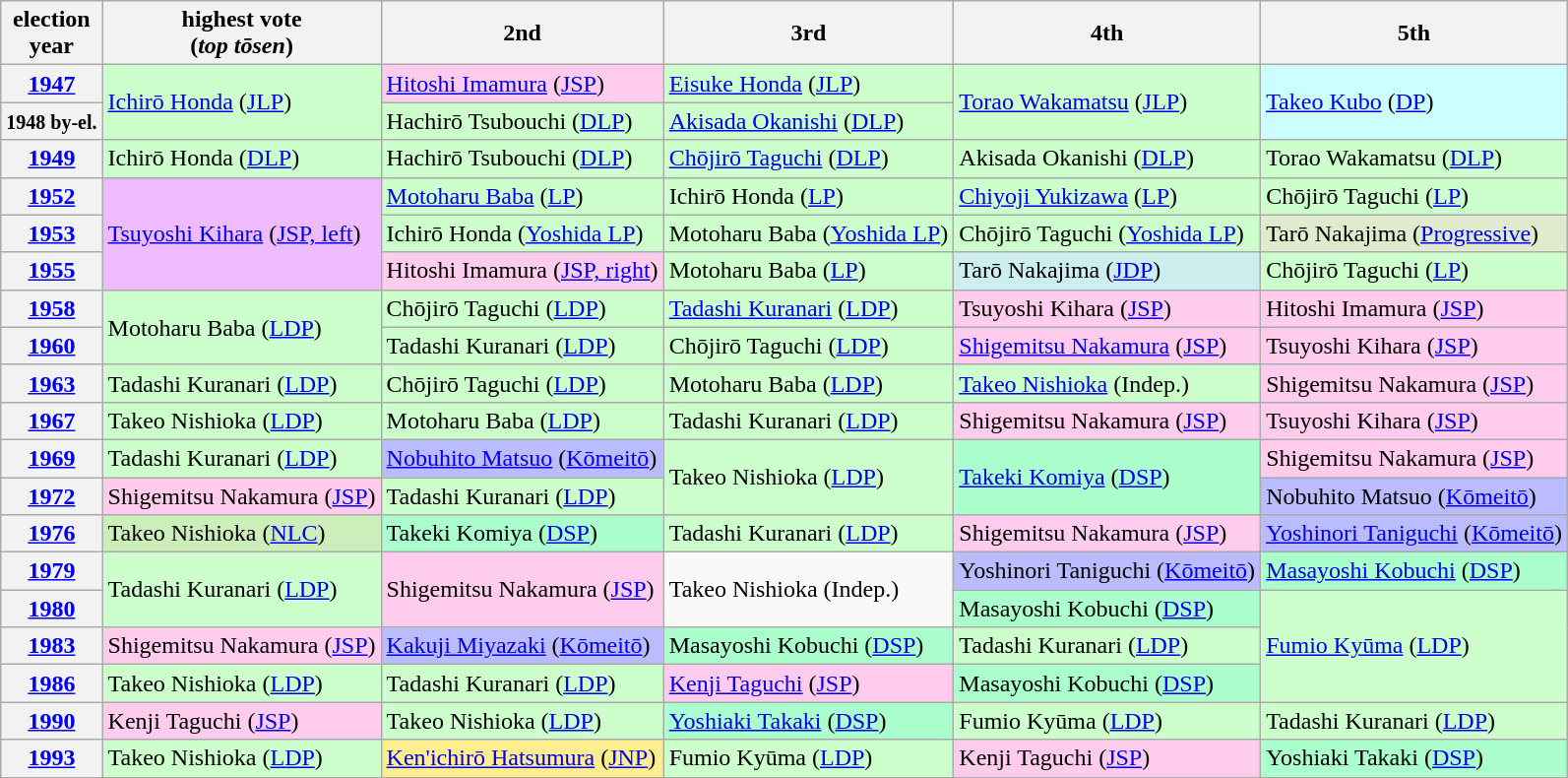<table class="wikitable" border="1">
<tr>
<th>election<br>year</th>
<th>highest vote<br>(<em>top tōsen</em>)</th>
<th>2nd</th>
<th>3rd</th>
<th>4th</th>
<th>5th</th>
</tr>
<tr>
<th><a href='#'>1947</a></th>
<td rowspan="2" bgcolor="#CCFFCC"><a href='#'>Ichirō Honda</a> (<a href='#'>JLP</a>)</td>
<td bgcolor="#FFCCEE"><a href='#'>Hitoshi Imamura</a> (<a href='#'>JSP</a>)</td>
<td bgcolor="#CCFFCC"><a href='#'>Eisuke Honda</a> (<a href='#'>JLP</a>)</td>
<td rowspan="2" bgcolor="#CCFFCC"><a href='#'>Torao Wakamatsu</a> (<a href='#'>JLP</a>)</td>
<td rowspan="2" bgcolor="#CCFFFF"><a href='#'>Takeo Kubo</a> (<a href='#'>DP</a>)</td>
</tr>
<tr>
<th><small>1948 by-el.</small></th>
<td bgcolor="#CCFFCC">Hachirō Tsubouchi (<a href='#'>DLP</a>)</td>
<td bgcolor="#CCFFCC"><a href='#'>Akisada Okanishi</a> (<a href='#'>DLP</a>)</td>
</tr>
<tr>
<th><a href='#'>1949</a></th>
<td bgcolor="#CCFFCC">Ichirō Honda (<a href='#'>DLP</a>)</td>
<td bgcolor="#CCFFCC">Hachirō Tsubouchi (<a href='#'>DLP</a>)</td>
<td bgcolor="#CCFFCC"><a href='#'>Chōjirō Taguchi</a> (<a href='#'>DLP</a>)</td>
<td bgcolor="#CCFFCC">Akisada Okanishi (<a href='#'>DLP</a>)</td>
<td bgcolor="#CCFFCC">Torao Wakamatsu (<a href='#'>DLP</a>)</td>
</tr>
<tr>
<th><a href='#'>1952</a></th>
<td rowspan="3" bgcolor="#EEBBFF"><a href='#'>Tsuyoshi Kihara</a> (<a href='#'>JSP, left</a>)</td>
<td bgcolor="#CCFFCC"><a href='#'>Motoharu Baba</a> (<a href='#'>LP</a>)</td>
<td bgcolor="#CCFFCC">Ichirō Honda (<a href='#'>LP</a>)</td>
<td bgcolor="#CCFFCC"><a href='#'>Chiyoji Yukizawa</a> (<a href='#'>LP</a>)</td>
<td bgcolor="#CCFFCC">Chōjirō Taguchi (<a href='#'>LP</a>)</td>
</tr>
<tr>
<th><a href='#'>1953</a></th>
<td bgcolor="#CCFFCC">Ichirō Honda (<a href='#'>Yoshida LP</a>)</td>
<td bgcolor="#CCFFCC">Motoharu Baba (<a href='#'>Yoshida LP</a>)</td>
<td bgcolor="#CCFFCC">Chōjirō Taguchi (<a href='#'>Yoshida LP</a>)</td>
<td bgcolor="#E0EACC">Tarō Nakajima (<a href='#'>Progressive</a>)</td>
</tr>
<tr>
<th><a href='#'>1955</a></th>
<td bgcolor="#FFCCEE">Hitoshi Imamura (<a href='#'>JSP, right</a>)</td>
<td bgcolor="#CCFFCC">Motoharu Baba (<a href='#'>LP</a>)</td>
<td bgcolor="#CCEEEE">Tarō Nakajima (<a href='#'>JDP</a>)</td>
<td bgcolor="#CCFFCC">Chōjirō Taguchi (<a href='#'>LP</a>)</td>
</tr>
<tr>
<th><a href='#'>1958</a></th>
<td rowspan="2" bgcolor="#CCFFCC">Motoharu Baba (<a href='#'>LDP</a>)</td>
<td bgcolor="#CCFFCC">Chōjirō Taguchi (<a href='#'>LDP</a>)</td>
<td bgcolor="#CCFFCC"><a href='#'>Tadashi Kuranari</a> (<a href='#'>LDP</a>)</td>
<td bgcolor="#FFCCEE">Tsuyoshi Kihara (<a href='#'>JSP</a>)</td>
<td bgcolor="#FFCCEE">Hitoshi Imamura (<a href='#'>JSP</a>)</td>
</tr>
<tr>
<th><a href='#'>1960</a></th>
<td bgcolor="#CCFFCC">Tadashi Kuranari (<a href='#'>LDP</a>)</td>
<td bgcolor="#CCFFCC">Chōjirō Taguchi (<a href='#'>LDP</a>)</td>
<td bgcolor="#FFCCEE"><a href='#'>Shigemitsu Nakamura</a> (<a href='#'>JSP</a>)</td>
<td bgcolor="#FFCCEE">Tsuyoshi Kihara (<a href='#'>JSP</a>)</td>
</tr>
<tr>
<th><a href='#'>1963</a></th>
<td bgcolor="#CCFFCC">Tadashi Kuranari (<a href='#'>LDP</a>)</td>
<td bgcolor="#CCFFCC">Chōjirō Taguchi (<a href='#'>LDP</a>)</td>
<td bgcolor="#CCFFCC">Motoharu Baba (<a href='#'>LDP</a>)</td>
<td bgcolor="#CCFFCC"><a href='#'>Takeo Nishioka</a> (Indep.)</td>
<td bgcolor="#FFCCEE">Shigemitsu Nakamura (<a href='#'>JSP</a>)</td>
</tr>
<tr>
<th><a href='#'>1967</a></th>
<td bgcolor="#CCFFCC">Takeo Nishioka (<a href='#'>LDP</a>)</td>
<td bgcolor="#CCFFCC">Motoharu Baba (<a href='#'>LDP</a>)</td>
<td bgcolor="#CCFFCC">Tadashi Kuranari (<a href='#'>LDP</a>)</td>
<td bgcolor="#FFCCEE">Shigemitsu Nakamura (<a href='#'>JSP</a>)</td>
<td bgcolor="#FFCCEE">Tsuyoshi Kihara (<a href='#'>JSP</a>)</td>
</tr>
<tr>
<th><a href='#'>1969</a></th>
<td bgcolor="#CCFFCC">Tadashi Kuranari (<a href='#'>LDP</a>)</td>
<td bgcolor="#BBBBFF"><a href='#'>Nobuhito Matsuo</a> (<a href='#'>Kōmeitō</a>)</td>
<td rowspan="2" bgcolor="#CCFFCC">Takeo Nishioka (<a href='#'>LDP</a>)</td>
<td rowspan="2" bgcolor="#AAFFCC"><a href='#'>Takeki Komiya</a> (<a href='#'>DSP</a>)</td>
<td bgcolor="#FFCCEE">Shigemitsu Nakamura (<a href='#'>JSP</a>)</td>
</tr>
<tr>
<th><a href='#'>1972</a></th>
<td bgcolor="#FFCCEE">Shigemitsu Nakamura (<a href='#'>JSP</a>)</td>
<td bgcolor="#CCFFCC">Tadashi Kuranari (<a href='#'>LDP</a>)</td>
<td bgcolor="#BBBBFF">Nobuhito Matsuo (<a href='#'>Kōmeitō</a>)</td>
</tr>
<tr>
<th><a href='#'>1976</a></th>
<td bgcolor="#CCEEBB">Takeo Nishioka (<a href='#'>NLC</a>)</td>
<td bgcolor="#AAFFCC">Takeki Komiya (<a href='#'>DSP</a>)</td>
<td bgcolor="#CCFFCC">Tadashi Kuranari (<a href='#'>LDP</a>)</td>
<td bgcolor="#FFCCEE">Shigemitsu Nakamura (<a href='#'>JSP</a>)</td>
<td bgcolor="#BBBBFF"><a href='#'>Yoshinori Taniguchi</a> (<a href='#'>Kōmeitō</a>)</td>
</tr>
<tr>
<th><a href='#'>1979</a></th>
<td rowspan="2" bgcolor="#CCFFCC">Tadashi Kuranari (<a href='#'>LDP</a>)</td>
<td rowspan="2" bgcolor="#FFCCEE">Shigemitsu Nakamura (<a href='#'>JSP</a>)</td>
<td rowspan="2">Takeo Nishioka (Indep.)</td>
<td bgcolor="#BBBBFF">Yoshinori Taniguchi (<a href='#'>Kōmeitō</a>)</td>
<td bgcolor="#AAFFCC"><a href='#'>Masayoshi Kobuchi</a> (<a href='#'>DSP</a>)</td>
</tr>
<tr>
<th><a href='#'>1980</a></th>
<td bgcolor="#AAFFCC">Masayoshi Kobuchi (<a href='#'>DSP</a>)</td>
<td rowspan="3" bgcolor="#CCFFCC"><a href='#'>Fumio Kyūma</a> (<a href='#'>LDP</a>)</td>
</tr>
<tr>
<th><a href='#'>1983</a></th>
<td bgcolor="#FFCCEE">Shigemitsu Nakamura (<a href='#'>JSP</a>)</td>
<td bgcolor="#BBBBFF"><a href='#'>Kakuji Miyazaki</a> (<a href='#'>Kōmeitō</a>)</td>
<td bgcolor="#AAFFCC">Masayoshi Kobuchi (<a href='#'>DSP</a>)</td>
<td bgcolor="#CCFFCC">Tadashi Kuranari (<a href='#'>LDP</a>)</td>
</tr>
<tr>
<th><a href='#'>1986</a></th>
<td bgcolor="#CCFFCC">Takeo Nishioka (<a href='#'>LDP</a>)</td>
<td bgcolor="#CCFFCC">Tadashi Kuranari (<a href='#'>LDP</a>)</td>
<td bgcolor="#FFCCEE"><a href='#'>Kenji Taguchi</a> (<a href='#'>JSP</a>)</td>
<td bgcolor="#AAFFCC">Masayoshi Kobuchi (<a href='#'>DSP</a>)</td>
</tr>
<tr>
<th><a href='#'>1990</a></th>
<td bgcolor="#FFCCEE">Kenji Taguchi (<a href='#'>JSP</a>)</td>
<td bgcolor="#CCFFCC">Takeo Nishioka (<a href='#'>LDP</a>)</td>
<td bgcolor="#AAFFCC"><a href='#'>Yoshiaki Takaki</a> (<a href='#'>DSP</a>)</td>
<td bgcolor="#CCFFCC">Fumio Kyūma (<a href='#'>LDP</a>)</td>
<td bgcolor="#CCFFCC">Tadashi Kuranari (<a href='#'>LDP</a>)</td>
</tr>
<tr>
<th><a href='#'>1993</a></th>
<td bgcolor="#CCFFCC">Takeo Nishioka (<a href='#'>LDP</a>)</td>
<td bgcolor="#FFEE90"><a href='#'>Ken'ichirō Hatsumura</a> (<a href='#'>JNP</a>)</td>
<td bgcolor="#CCFFCC">Fumio Kyūma (<a href='#'>LDP</a>)</td>
<td bgcolor="#FFCCEE">Kenji Taguchi (<a href='#'>JSP</a>)</td>
<td bgcolor="#AAFFCC">Yoshiaki Takaki (<a href='#'>DSP</a>)</td>
</tr>
</table>
